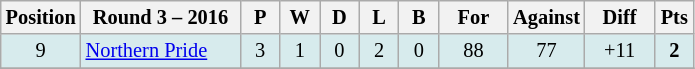<table class="wikitable" style="text-align:center; font-size:85%;">
<tr>
<th width=40 abbr="Position">Position</th>
<th width=100>Round 3 – 2016</th>
<th width=20 abbr="Played">P</th>
<th width=20 abbr="Won">W</th>
<th width=20 abbr="Drawn">D</th>
<th width=20 abbr="Lost">L</th>
<th width=20 abbr="Bye">B</th>
<th width=40 abbr="Points for">For</th>
<th width=40 abbr="Points against">Against</th>
<th width=40 abbr="Points difference">Diff</th>
<th width=20 abbr="Points">Pts</th>
</tr>
<tr style="background: #d7ebed;">
<td>9</td>
<td style="text-align:left;"> <a href='#'>Northern Pride</a></td>
<td>3</td>
<td>1</td>
<td>0</td>
<td>2</td>
<td>0</td>
<td>88</td>
<td>77</td>
<td>+11</td>
<td><strong>2</strong></td>
</tr>
<tr>
</tr>
</table>
